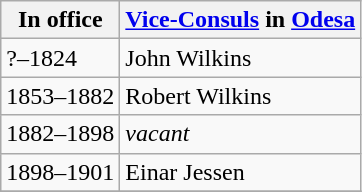<table class="wikitable">
<tr>
<th>In office</th>
<th><a href='#'>Vice-Consuls</a> in <a href='#'>Odesa</a></th>
</tr>
<tr>
<td>?–1824</td>
<td>John Wilkins</td>
</tr>
<tr>
<td>1853–1882</td>
<td>Robert Wilkins</td>
</tr>
<tr>
<td>1882–1898</td>
<td><em>vacant</em></td>
</tr>
<tr>
<td>1898–1901</td>
<td>Einar Jessen</td>
</tr>
<tr>
</tr>
</table>
